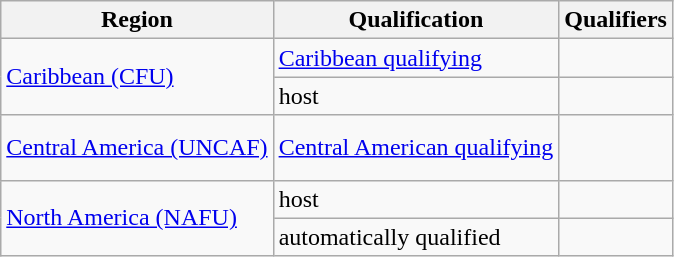<table class=wikitable>
<tr>
<th>Region</th>
<th>Qualification</th>
<th>Qualifiers</th>
</tr>
<tr>
<td rowspan="2"><a href='#'>Caribbean (CFU)</a></td>
<td><a href='#'>Caribbean qualifying</a></td>
<td></td>
</tr>
<tr>
<td>host</td>
<td></td>
</tr>
<tr>
<td><a href='#'>Central America (UNCAF)</a></td>
<td><a href='#'>Central American qualifying</a></td>
<td><br> <br> </td>
</tr>
<tr>
<td rowspan="2"><a href='#'>North America (NAFU)</a></td>
<td>host</td>
<td></td>
</tr>
<tr>
<td>automatically qualified</td>
<td><br></td>
</tr>
</table>
